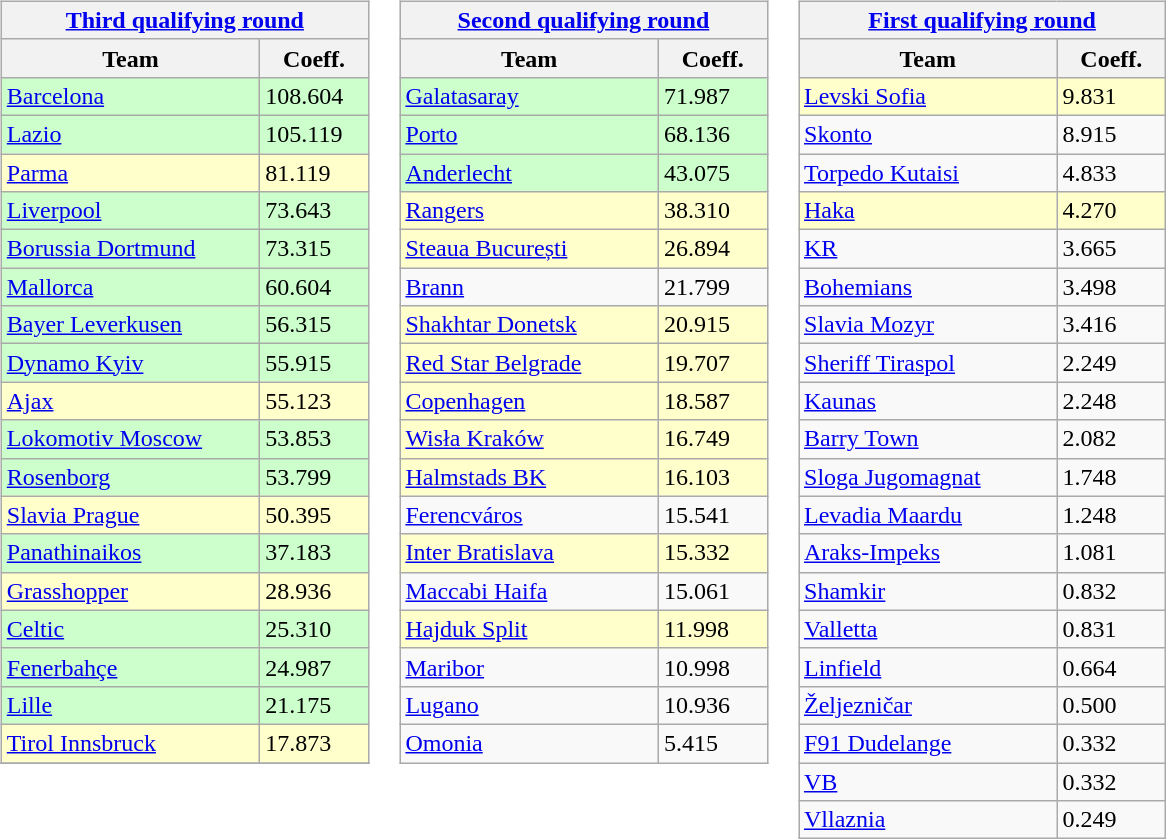<table>
<tr valign=top>
<td><br><table class="wikitable">
<tr>
<th colspan=2><a href='#'>Third qualifying round</a></th>
</tr>
<tr>
<th width=165>Team</th>
<th width=65>Coeff.</th>
</tr>
<tr bgcolor=#ccffcc>
<td> <a href='#'>Barcelona</a></td>
<td>108.604</td>
</tr>
<tr bgcolor=#ccffcc>
<td> <a href='#'>Lazio</a></td>
<td>105.119</td>
</tr>
<tr bgcolor=#ffffcc>
<td> <a href='#'>Parma</a></td>
<td>81.119</td>
</tr>
<tr bgcolor=#ccffcc>
<td> <a href='#'>Liverpool</a></td>
<td>73.643</td>
</tr>
<tr bgcolor=#ccffcc>
<td> <a href='#'>Borussia Dortmund</a></td>
<td>73.315</td>
</tr>
<tr bgcolor=#ccffcc>
<td> <a href='#'>Mallorca</a></td>
<td>60.604</td>
</tr>
<tr bgcolor=#ccffcc>
<td> <a href='#'>Bayer Leverkusen</a></td>
<td>56.315</td>
</tr>
<tr bgcolor=#ccffcc>
<td> <a href='#'>Dynamo Kyiv</a></td>
<td>55.915</td>
</tr>
<tr bgcolor=#ffffcc>
<td> <a href='#'>Ajax</a></td>
<td>55.123</td>
</tr>
<tr bgcolor=#ccffcc>
<td> <a href='#'>Lokomotiv Moscow</a></td>
<td>53.853</td>
</tr>
<tr bgcolor=#ccffcc>
<td> <a href='#'>Rosenborg</a></td>
<td>53.799</td>
</tr>
<tr bgcolor=#ffffcc>
<td> <a href='#'>Slavia Prague</a></td>
<td>50.395</td>
</tr>
<tr bgcolor=#ccffcc>
<td> <a href='#'>Panathinaikos</a></td>
<td>37.183</td>
</tr>
<tr bgcolor=#ffffcc>
<td> <a href='#'>Grasshopper</a></td>
<td>28.936</td>
</tr>
<tr bgcolor=#ccffcc>
<td> <a href='#'>Celtic</a></td>
<td>25.310</td>
</tr>
<tr bgcolor=#ccffcc>
<td> <a href='#'>Fenerbahçe</a></td>
<td>24.987</td>
</tr>
<tr bgcolor=#ccffcc>
<td> <a href='#'>Lille</a></td>
<td>21.175</td>
</tr>
<tr bgcolor=#ffffcc>
<td> <a href='#'>Tirol Innsbruck</a></td>
<td>17.873</td>
</tr>
<tr>
</tr>
</table>
</td>
<td><br><table class="wikitable">
<tr>
<th colspan=2><a href='#'>Second qualifying round</a></th>
</tr>
<tr>
<th width=165>Team</th>
<th width=65>Coeff.</th>
</tr>
<tr bgcolor=#ccffcc>
<td> <a href='#'>Galatasaray</a></td>
<td>71.987</td>
</tr>
<tr bgcolor=#ccffcc>
<td> <a href='#'>Porto</a></td>
<td>68.136</td>
</tr>
<tr bgcolor=#ccffcc>
<td> <a href='#'>Anderlecht</a></td>
<td>43.075</td>
</tr>
<tr bgcolor=#ffffcc>
<td> <a href='#'>Rangers</a></td>
<td>38.310</td>
</tr>
<tr bgcolor=#ffffcc>
<td> <a href='#'>Steaua București</a></td>
<td>26.894</td>
</tr>
<tr>
<td> <a href='#'>Brann</a></td>
<td>21.799</td>
</tr>
<tr bgcolor=#ffffcc>
<td> <a href='#'>Shakhtar Donetsk</a></td>
<td>20.915</td>
</tr>
<tr bgcolor=#ffffcc>
<td> <a href='#'>Red Star Belgrade</a></td>
<td>19.707</td>
</tr>
<tr bgcolor=#ffffcc>
<td> <a href='#'>Copenhagen</a></td>
<td>18.587</td>
</tr>
<tr bgcolor=#ffffcc>
<td> <a href='#'>Wisła Kraków</a></td>
<td>16.749</td>
</tr>
<tr bgcolor=#ffffcc>
<td> <a href='#'>Halmstads BK</a></td>
<td>16.103</td>
</tr>
<tr>
<td> <a href='#'>Ferencváros</a></td>
<td>15.541</td>
</tr>
<tr bgcolor=#ffffcc>
<td> <a href='#'>Inter Bratislava</a></td>
<td>15.332</td>
</tr>
<tr>
<td> <a href='#'>Maccabi Haifa</a></td>
<td>15.061</td>
</tr>
<tr bgcolor=#ffffcc>
<td> <a href='#'>Hajduk Split</a></td>
<td>11.998</td>
</tr>
<tr>
<td> <a href='#'>Maribor</a></td>
<td>10.998</td>
</tr>
<tr>
<td> <a href='#'>Lugano</a></td>
<td>10.936</td>
</tr>
<tr>
<td> <a href='#'>Omonia</a></td>
<td>5.415</td>
</tr>
</table>
</td>
<td><br><table class="wikitable">
<tr>
<th colspan=2><a href='#'>First qualifying round</a></th>
</tr>
<tr>
<th width=165>Team</th>
<th width=65>Coeff.</th>
</tr>
<tr bgcolor=#ffffcc>
<td> <a href='#'>Levski Sofia</a></td>
<td>9.831</td>
</tr>
<tr>
<td> <a href='#'>Skonto</a></td>
<td>8.915</td>
</tr>
<tr>
<td> <a href='#'>Torpedo Kutaisi</a></td>
<td>4.833</td>
</tr>
<tr bgcolor=#ffffcc>
<td> <a href='#'>Haka</a></td>
<td>4.270</td>
</tr>
<tr>
<td> <a href='#'>KR</a></td>
<td>3.665</td>
</tr>
<tr>
<td> <a href='#'>Bohemians</a></td>
<td>3.498</td>
</tr>
<tr>
<td> <a href='#'>Slavia Mozyr</a></td>
<td>3.416</td>
</tr>
<tr>
<td> <a href='#'>Sheriff Tiraspol</a></td>
<td>2.249</td>
</tr>
<tr>
<td> <a href='#'>Kaunas</a></td>
<td>2.248</td>
</tr>
<tr>
<td> <a href='#'>Barry Town</a></td>
<td>2.082</td>
</tr>
<tr>
<td> <a href='#'>Sloga Jugomagnat</a></td>
<td>1.748</td>
</tr>
<tr>
<td> <a href='#'>Levadia Maardu</a></td>
<td>1.248</td>
</tr>
<tr>
<td> <a href='#'>Araks-Impeks</a></td>
<td>1.081</td>
</tr>
<tr>
<td> <a href='#'>Shamkir</a></td>
<td>0.832</td>
</tr>
<tr>
<td> <a href='#'>Valletta</a></td>
<td>0.831</td>
</tr>
<tr>
<td> <a href='#'>Linfield</a></td>
<td>0.664</td>
</tr>
<tr>
<td> <a href='#'>Željezničar</a></td>
<td>0.500</td>
</tr>
<tr>
<td> <a href='#'>F91 Dudelange</a></td>
<td>0.332</td>
</tr>
<tr>
<td> <a href='#'>VB</a></td>
<td>0.332</td>
</tr>
<tr>
<td> <a href='#'>Vllaznia</a></td>
<td>0.249</td>
</tr>
</table>
</td>
</tr>
</table>
